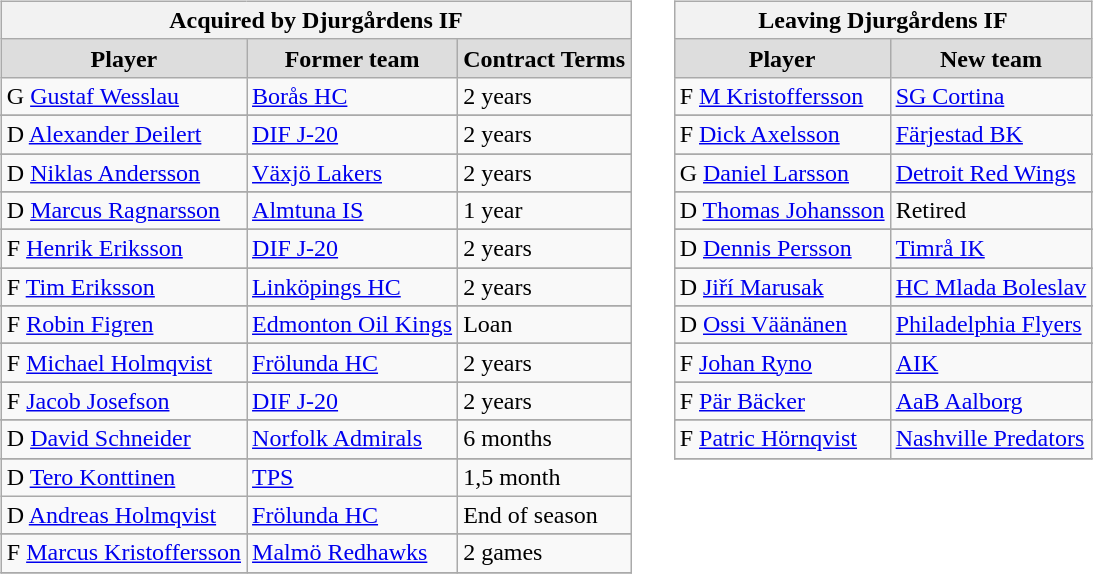<table cellspacing="10">
<tr>
<td valign="top"><br><table class="wikitable">
<tr>
<th colspan="3">Acquired by Djurgårdens IF</th>
</tr>
<tr align="center"  bgcolor="#dddddd">
<td><strong>Player</strong></td>
<td><strong>Former team</strong></td>
<td><strong>Contract Terms</strong></td>
</tr>
<tr>
<td>G  <a href='#'>Gustaf Wesslau</a></td>
<td> <a href='#'>Borås HC</a></td>
<td>2 years</td>
</tr>
<tr>
</tr>
<tr>
<td>D  <a href='#'>Alexander Deilert</a></td>
<td> <a href='#'>DIF J-20</a></td>
<td>2 years</td>
</tr>
<tr>
</tr>
<tr>
<td>D  <a href='#'>Niklas Andersson</a></td>
<td> <a href='#'>Växjö Lakers</a></td>
<td>2 years</td>
</tr>
<tr>
</tr>
<tr>
<td>D  <a href='#'>Marcus Ragnarsson</a></td>
<td> <a href='#'>Almtuna IS</a></td>
<td>1 year</td>
</tr>
<tr>
</tr>
<tr>
<td>F  <a href='#'>Henrik Eriksson</a></td>
<td> <a href='#'>DIF J-20</a></td>
<td>2 years</td>
</tr>
<tr>
</tr>
<tr>
<td>F  <a href='#'>Tim Eriksson</a></td>
<td> <a href='#'>Linköpings HC</a></td>
<td>2 years</td>
</tr>
<tr>
</tr>
<tr>
<td>F  <a href='#'>Robin Figren</a></td>
<td> <a href='#'>Edmonton Oil Kings</a></td>
<td>Loan</td>
</tr>
<tr>
</tr>
<tr>
<td>F  <a href='#'>Michael Holmqvist</a></td>
<td> <a href='#'>Frölunda HC</a></td>
<td>2 years</td>
</tr>
<tr>
</tr>
<tr>
<td>F  <a href='#'>Jacob Josefson</a></td>
<td> <a href='#'>DIF J-20</a></td>
<td>2 years</td>
</tr>
<tr>
</tr>
<tr>
<td>D  <a href='#'>David Schneider</a></td>
<td> <a href='#'>Norfolk Admirals</a></td>
<td>6 months</td>
</tr>
<tr>
</tr>
<tr>
<td>D  <a href='#'>Tero Konttinen</a></td>
<td> <a href='#'>TPS</a></td>
<td>1,5 month</td>
</tr>
<tr>
<td>D  <a href='#'>Andreas Holmqvist</a></td>
<td> <a href='#'>Frölunda HC</a></td>
<td>End of season</td>
</tr>
<tr>
</tr>
<tr>
<td>F  <a href='#'>Marcus Kristoffersson</a></td>
<td> <a href='#'>Malmö Redhawks</a></td>
<td>2 games</td>
</tr>
<tr>
</tr>
</table>
</td>
<td valign="top"><br><table class="wikitable">
<tr>
<th colspan="2">Leaving Djurgårdens IF</th>
</tr>
<tr align="center"  bgcolor="#dddddd">
<td><strong>Player</strong></td>
<td><strong>New team</strong></td>
</tr>
<tr>
<td>F  <a href='#'>M Kristoffersson</a></td>
<td> <a href='#'>SG Cortina</a></td>
</tr>
<tr>
</tr>
<tr>
<td>F  <a href='#'>Dick Axelsson</a></td>
<td> <a href='#'>Färjestad BK</a></td>
</tr>
<tr>
</tr>
<tr>
<td>G  <a href='#'>Daniel Larsson</a></td>
<td> <a href='#'>Detroit Red Wings</a></td>
</tr>
<tr>
</tr>
<tr>
<td>D  <a href='#'>Thomas Johansson</a></td>
<td>Retired</td>
</tr>
<tr>
</tr>
<tr>
<td>D  <a href='#'>Dennis Persson</a></td>
<td> <a href='#'>Timrå IK</a></td>
</tr>
<tr>
</tr>
<tr>
<td>D  <a href='#'>Jiří Marusak</a></td>
<td> <a href='#'>HC Mlada Boleslav</a></td>
</tr>
<tr>
</tr>
<tr>
<td>D  <a href='#'>Ossi Väänänen</a></td>
<td> <a href='#'>Philadelphia Flyers</a></td>
</tr>
<tr>
</tr>
<tr>
<td>F  <a href='#'>Johan Ryno</a></td>
<td> <a href='#'>AIK</a></td>
</tr>
<tr>
</tr>
<tr>
<td>F  <a href='#'>Pär Bäcker</a></td>
<td> <a href='#'>AaB Aalborg</a></td>
</tr>
<tr>
</tr>
<tr>
<td>F  <a href='#'>Patric Hörnqvist</a></td>
<td> <a href='#'>Nashville Predators</a></td>
</tr>
<tr>
</tr>
</table>
</td>
</tr>
</table>
